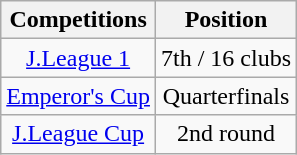<table class="wikitable" style="text-align:center;">
<tr>
<th>Competitions</th>
<th>Position</th>
</tr>
<tr>
<td><a href='#'>J.League 1</a></td>
<td>7th / 16 clubs</td>
</tr>
<tr>
<td><a href='#'>Emperor's Cup</a></td>
<td>Quarterfinals</td>
</tr>
<tr>
<td><a href='#'>J.League Cup</a></td>
<td>2nd round</td>
</tr>
</table>
